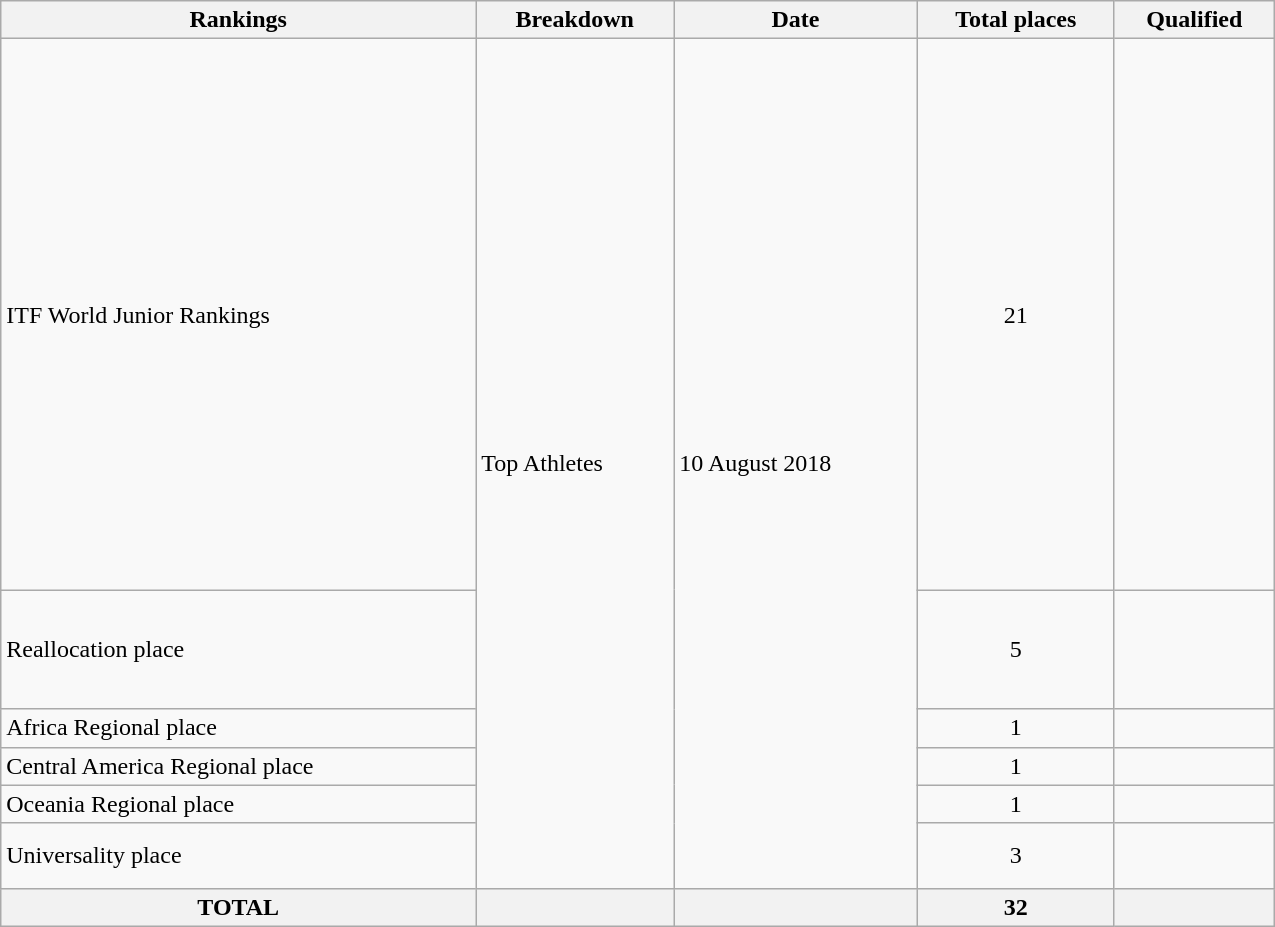<table class="wikitable" width=850>
<tr>
<th>Rankings</th>
<th>Breakdown</th>
<th>Date</th>
<th>Total places</th>
<th>Qualified</th>
</tr>
<tr>
<td>ITF World Junior Rankings</td>
<td rowspan="6">Top Athletes</td>
<td rowspan="6">10 August 2018</td>
<td align="center">21</td>
<td><br><br><br><br><br><br><br><br><br><br><br><br><br><br><br><br><br><br><br><br></td>
</tr>
<tr>
<td>Reallocation place</td>
<td align="center">5</td>
<td><br><br><br><br></td>
</tr>
<tr>
<td>Africa Regional place</td>
<td align="center">1</td>
<td></td>
</tr>
<tr>
<td>Central America Regional place</td>
<td align="center">1</td>
<td></td>
</tr>
<tr>
<td>Oceania Regional place</td>
<td align="center">1</td>
<td></td>
</tr>
<tr>
<td>Universality place</td>
<td align="center">3</td>
<td><br><br></td>
</tr>
<tr>
<th>TOTAL</th>
<th></th>
<th></th>
<th>32</th>
<th></th>
</tr>
</table>
